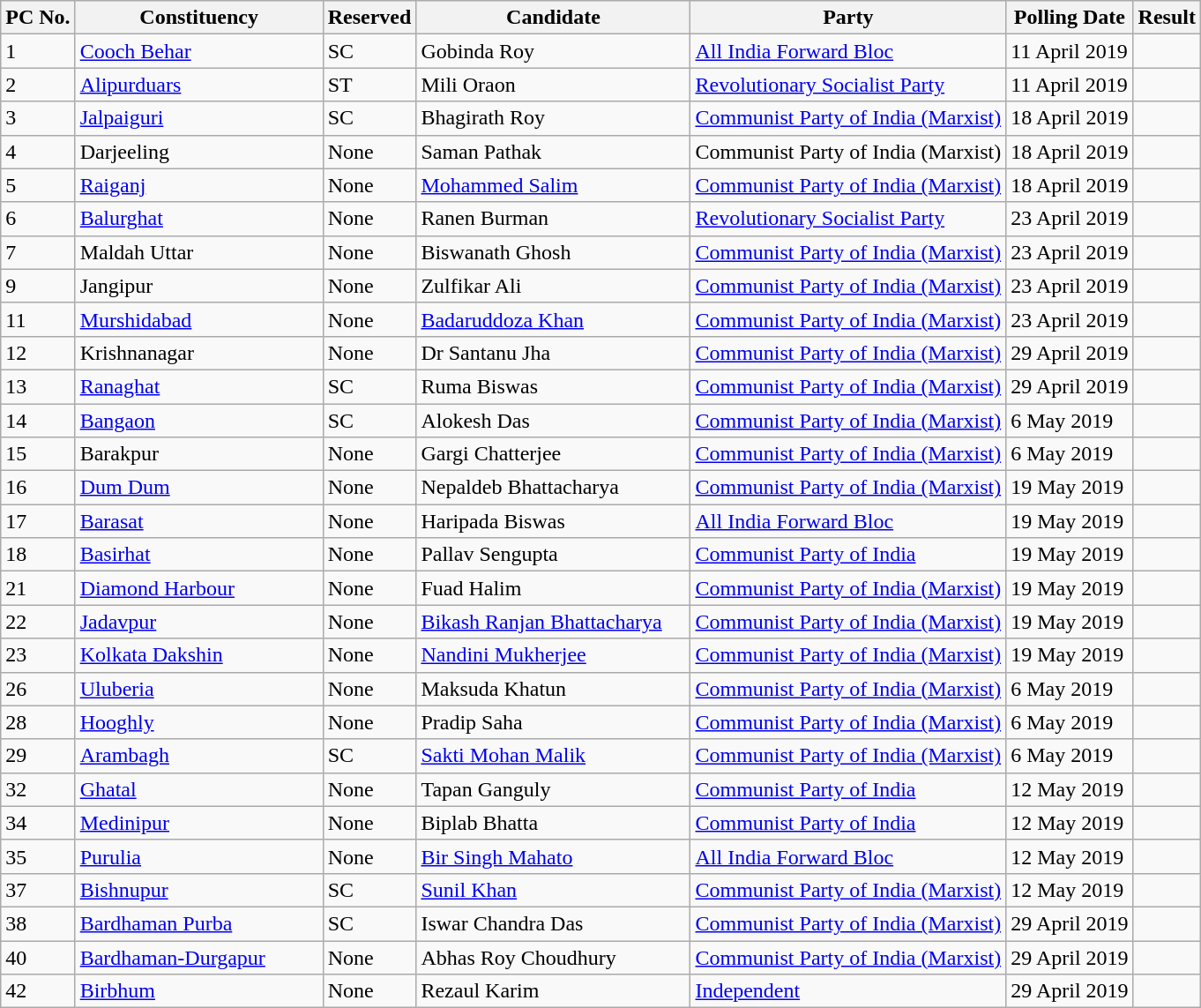<table class="wikitable sortable">
<tr>
<th>PC No.</th>
<th style="width:180px;">Constituency</th>
<th>Reserved</th>
<th style="width:200px;">Candidate</th>
<th>Party</th>
<th>Polling Date</th>
<th>Result</th>
</tr>
<tr>
<td>1</td>
<td><a href='#'>Cooch Behar</a></td>
<td>SC</td>
<td>Gobinda Roy</td>
<td><a href='#'>All India Forward Bloc</a></td>
<td>11 April 2019</td>
<td></td>
</tr>
<tr>
<td>2</td>
<td><a href='#'>Alipurduars</a></td>
<td>ST</td>
<td>Mili Oraon</td>
<td><a href='#'>Revolutionary Socialist Party</a></td>
<td>11 April 2019</td>
<td></td>
</tr>
<tr>
<td>3</td>
<td><a href='#'>Jalpaiguri</a></td>
<td>SC</td>
<td>Bhagirath Roy</td>
<td><a href='#'>Communist Party of India (Marxist)</a></td>
<td>18 April 2019</td>
<td></td>
</tr>
<tr>
<td>4</td>
<td>Darjeeling</td>
<td>None</td>
<td>Saman Pathak</td>
<td>Communist Party of India (Marxist)</td>
<td>18 April 2019</td>
<td></td>
</tr>
<tr>
<td>5</td>
<td><a href='#'>Raiganj</a></td>
<td>None</td>
<td><a href='#'>Mohammed Salim</a></td>
<td><a href='#'>Communist Party of India (Marxist)</a></td>
<td>18 April 2019</td>
<td></td>
</tr>
<tr>
<td>6</td>
<td><a href='#'>Balurghat</a></td>
<td>None</td>
<td>Ranen Burman</td>
<td><a href='#'>Revolutionary Socialist Party</a></td>
<td>23 April 2019</td>
<td></td>
</tr>
<tr>
<td>7</td>
<td>Maldah Uttar</td>
<td>None</td>
<td>Biswanath Ghosh</td>
<td><a href='#'>Communist Party of India (Marxist)</a></td>
<td>23 April 2019</td>
<td></td>
</tr>
<tr>
<td>9</td>
<td>Jangipur</td>
<td>None</td>
<td>Zulfikar Ali</td>
<td><a href='#'>Communist Party of India (Marxist)</a></td>
<td>23 April 2019</td>
<td></td>
</tr>
<tr>
<td>11</td>
<td><a href='#'>Murshidabad</a></td>
<td>None</td>
<td><a href='#'>Badaruddoza Khan</a></td>
<td><a href='#'>Communist Party of India (Marxist)</a></td>
<td>23 April 2019</td>
<td></td>
</tr>
<tr>
<td>12</td>
<td>Krishnanagar</td>
<td>None</td>
<td>Dr Santanu Jha</td>
<td><a href='#'>Communist Party of India (Marxist)</a></td>
<td>29 April 2019</td>
<td></td>
</tr>
<tr>
<td>13</td>
<td><a href='#'>Ranaghat</a></td>
<td>SC</td>
<td>Ruma Biswas</td>
<td><a href='#'>Communist Party of India (Marxist)</a></td>
<td>29 April 2019</td>
<td></td>
</tr>
<tr>
<td>14</td>
<td><a href='#'>Bangaon</a></td>
<td>SC</td>
<td>Alokesh Das</td>
<td><a href='#'>Communist Party of India (Marxist)</a></td>
<td>6 May 2019</td>
<td></td>
</tr>
<tr>
<td>15</td>
<td>Barakpur</td>
<td>None</td>
<td>Gargi Chatterjee</td>
<td><a href='#'>Communist Party of India (Marxist)</a></td>
<td>6 May 2019</td>
<td></td>
</tr>
<tr>
<td>16</td>
<td><a href='#'>Dum Dum</a></td>
<td>None</td>
<td>Nepaldeb Bhattacharya</td>
<td><a href='#'>Communist Party of India (Marxist)</a></td>
<td>19 May 2019</td>
<td></td>
</tr>
<tr>
<td>17</td>
<td><a href='#'>Barasat</a></td>
<td>None</td>
<td>Haripada Biswas</td>
<td><a href='#'>All India Forward Bloc</a></td>
<td>19 May 2019</td>
<td></td>
</tr>
<tr>
<td>18</td>
<td><a href='#'>Basirhat</a></td>
<td>None</td>
<td>Pallav Sengupta</td>
<td><a href='#'>Communist Party of India</a></td>
<td>19 May 2019</td>
<td></td>
</tr>
<tr>
<td>21</td>
<td><a href='#'>Diamond Harbour</a></td>
<td>None</td>
<td>Fuad Halim</td>
<td><a href='#'>Communist Party of India (Marxist)</a></td>
<td>19 May 2019</td>
<td></td>
</tr>
<tr>
<td>22</td>
<td><a href='#'>Jadavpur</a></td>
<td>None</td>
<td><a href='#'>Bikash Ranjan Bhattacharya</a></td>
<td><a href='#'>Communist Party of India (Marxist)</a></td>
<td>19 May 2019</td>
<td></td>
</tr>
<tr>
<td>23</td>
<td><a href='#'>Kolkata Dakshin</a></td>
<td>None</td>
<td><a href='#'>Nandini Mukherjee</a></td>
<td><a href='#'>Communist Party of India (Marxist)</a></td>
<td>19 May 2019</td>
<td></td>
</tr>
<tr>
<td>26</td>
<td><a href='#'>Uluberia</a></td>
<td>None</td>
<td>Maksuda Khatun</td>
<td><a href='#'>Communist Party of India (Marxist)</a></td>
<td>6 May 2019</td>
<td></td>
</tr>
<tr>
<td>28</td>
<td><a href='#'>Hooghly</a></td>
<td>None</td>
<td>Pradip Saha</td>
<td><a href='#'>Communist Party of India (Marxist)</a></td>
<td>6 May 2019</td>
<td></td>
</tr>
<tr>
<td>29</td>
<td><a href='#'>Arambagh</a></td>
<td>SC</td>
<td><a href='#'>Sakti Mohan Malik</a></td>
<td><a href='#'>Communist Party of India (Marxist)</a></td>
<td>6 May 2019</td>
<td></td>
</tr>
<tr>
<td>32</td>
<td><a href='#'>Ghatal</a></td>
<td>None</td>
<td>Tapan Ganguly</td>
<td><a href='#'>Communist Party of India</a></td>
<td>12 May 2019</td>
<td></td>
</tr>
<tr>
<td>34</td>
<td><a href='#'>Medinipur</a></td>
<td>None</td>
<td>Biplab Bhatta</td>
<td><a href='#'>Communist Party of India</a></td>
<td>12 May 2019</td>
<td></td>
</tr>
<tr>
<td>35</td>
<td><a href='#'>Purulia</a></td>
<td>None</td>
<td><a href='#'>Bir Singh Mahato</a></td>
<td><a href='#'>All India Forward Bloc</a></td>
<td>12 May 2019</td>
<td></td>
</tr>
<tr>
<td>37</td>
<td><a href='#'>Bishnupur</a></td>
<td>SC</td>
<td><a href='#'>Sunil Khan</a></td>
<td><a href='#'>Communist Party of India (Marxist)</a></td>
<td>12 May 2019</td>
<td></td>
</tr>
<tr>
<td>38</td>
<td><a href='#'>Bardhaman Purba</a></td>
<td>SC</td>
<td>Iswar Chandra Das</td>
<td><a href='#'>Communist Party of India (Marxist)</a></td>
<td>29 April 2019</td>
<td></td>
</tr>
<tr>
<td>40</td>
<td><a href='#'>Bardhaman-Durgapur</a></td>
<td>None</td>
<td>Abhas Roy Choudhury</td>
<td><a href='#'>Communist Party of India (Marxist)</a></td>
<td>29 April 2019</td>
<td></td>
</tr>
<tr>
<td>42</td>
<td><a href='#'>Birbhum</a></td>
<td>None</td>
<td>Rezaul Karim</td>
<td><a href='#'>Independent</a></td>
<td>29 April 2019</td>
<td></td>
</tr>
</table>
